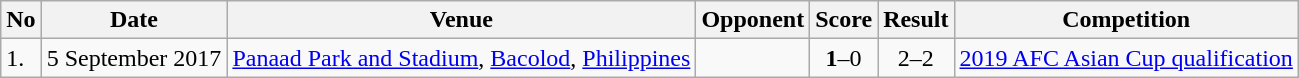<table class="wikitable" style="font-size:100%;">
<tr>
<th>No</th>
<th>Date</th>
<th>Venue</th>
<th>Opponent</th>
<th>Score</th>
<th>Result</th>
<th>Competition</th>
</tr>
<tr>
<td>1.</td>
<td>5 September 2017</td>
<td><a href='#'>Panaad Park and Stadium</a>, <a href='#'>Bacolod</a>, <a href='#'>Philippines</a></td>
<td></td>
<td align=center><strong>1</strong>–0</td>
<td align=center>2–2</td>
<td><a href='#'>2019 AFC Asian Cup qualification</a></td>
</tr>
</table>
